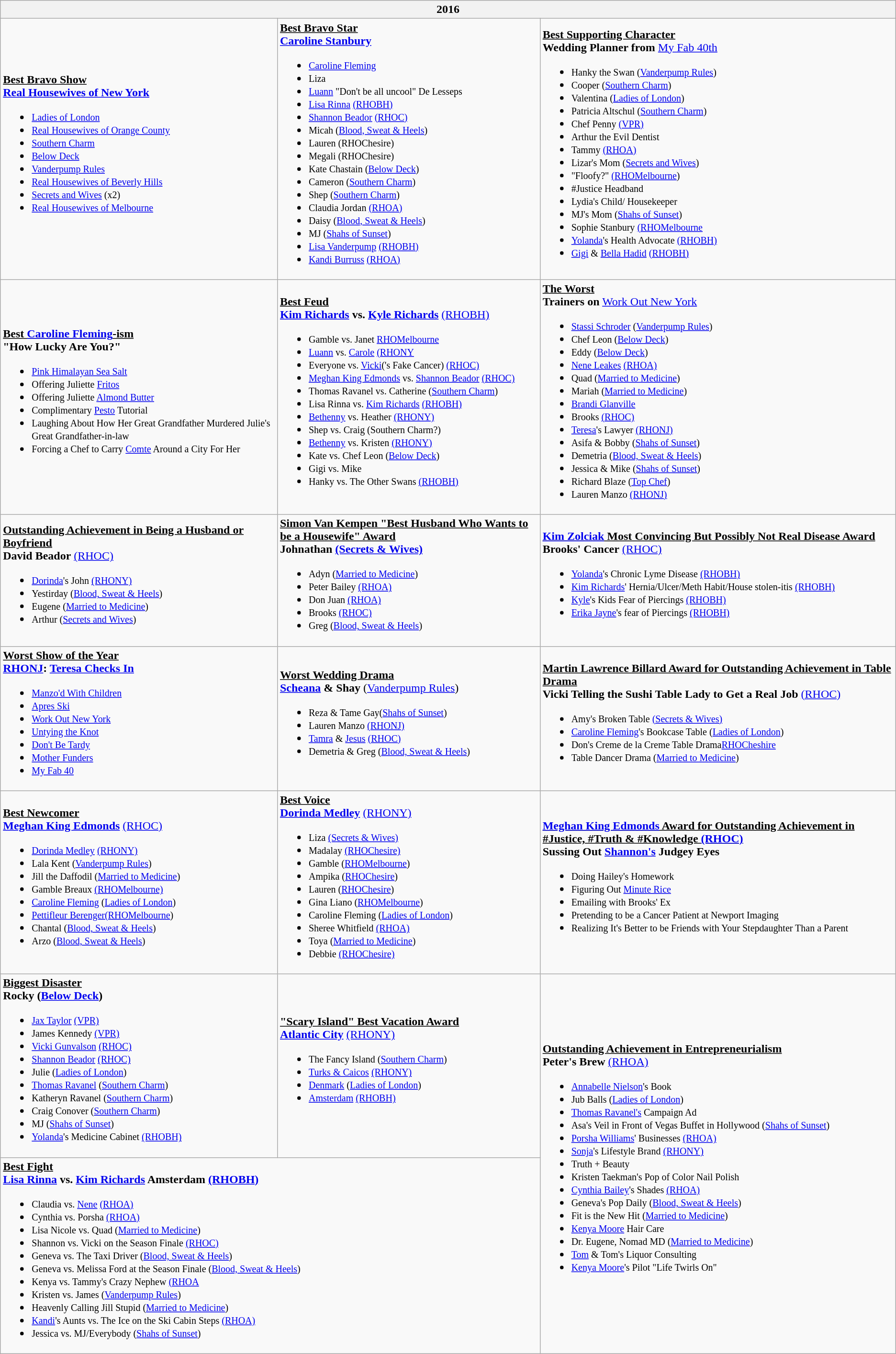<table class="wikitable mw-collapsible mw-collapsed">
<tr>
<th colspan="4">2016</th>
</tr>
<tr>
<td colspan="2"><strong><u>Best Bravo Show</u></strong><br><a href='#'><strong>Real Housewives of New York</strong></a><ul><li><a href='#'><small>Ladies of London</small></a></li><li><a href='#'><small>Real Housewives of Orange County</small></a></li><li><a href='#'><small>Southern Charm</small></a></li><li><a href='#'><small>Below Deck</small></a></li><li><small><a href='#'>Vanderpump Rules</a></small></li><li><a href='#'><small>Real Housewives of Beverly Hills</small></a></li><li><small><a href='#'>Secrets and Wives</a> (x2)</small></li><li><a href='#'><small>Real Housewives of Melbourne</small></a></li></ul></td>
<td><strong><u>Best Bravo Star</u></strong><br><strong><a href='#'>Caroline Stanbury</a></strong><ul><li><a href='#'><small>Caroline Fleming</small></a></li><li><small>Liza</small></li><li><small><a href='#'>Luann</a> "Don't be all uncool" De Lesseps</small></li><li><small><a href='#'>Lisa Rinna</a> <a href='#'>(RHOBH)</a></small></li><li><small><a href='#'>Shannon Beador</a> <a href='#'>(RHOC)</a></small></li><li><small>Micah (<a href='#'>Blood, Sweat & Heels</a>)</small></li><li><small>Lauren (RHOChesire)</small></li><li><small>Megali (RHOChesire)</small></li><li><small>Kate Chastain (<a href='#'>Below Deck</a>)</small></li><li><small>Cameron (<a href='#'>Southern Charm</a>)</small></li><li><small>Shep (<a href='#'>Southern Charm</a>)</small></li><li><small>Claudia Jordan <a href='#'>(RHOA)</a></small></li><li><small>Daisy (<a href='#'>Blood, Sweat & Heels</a>)</small></li><li><small>MJ (<a href='#'>Shahs of Sunset</a>)</small></li><li><small><a href='#'>Lisa Vanderpump</a> <a href='#'>(RHOBH)</a></small></li><li><small><a href='#'>Kandi Burruss</a> <a href='#'>(RHOA)</a></small></li></ul></td>
<td><strong><u>Best Supporting Character</u></strong><br><strong>Wedding Planner from</strong> <a href='#'>My Fab 40th</a><ul><li><small>Hanky the Swan (<a href='#'>Vanderpump Rules</a>)</small></li><li><small>Cooper (<a href='#'>Southern Charm</a>)</small></li><li><small>Valentina (<a href='#'>Ladies of London</a>)</small></li><li><small>Patricia Altschul (<a href='#'>Southern Charm</a>)</small></li><li><small>Chef Penny <a href='#'>(VPR)</a></small></li><li><small>Arthur the Evil Dentist</small></li><li><small>Tammy <a href='#'>(RHOA)</a></small></li><li><small>Lizar's Mom (<a href='#'>Secrets and Wives</a>)</small></li><li><small>"Floofy?" <a href='#'>(RHOMelbourne</a>)</small></li><li><small>#Justice Headband</small></li><li><small>Lydia's Child/ Housekeeper</small></li><li><small>MJ's Mom (<a href='#'>Shahs of Sunset</a>)</small></li><li><small>Sophie Stanbury <a href='#'>(RHOMelbourne</a></small></li><li><small><a href='#'>Yolanda</a>'s Health Advocate <a href='#'>(RHOBH)</a></small></li><li><small><a href='#'>Gigi</a> & <a href='#'>Bella Hadid</a> <a href='#'>(RHOBH)</a></small></li></ul></td>
</tr>
<tr>
<td><strong><u>Best <a href='#'>Caroline Fleming</a>-ism</u></strong><br><strong>"How Lucky Are You?"</strong><ul><li><a href='#'><small>Pink Himalayan Sea Salt</small></a></li><li><small>Offering Juliette <a href='#'>Fritos</a></small></li><li><small>Offering Juliette <a href='#'>Almond Butter</a></small></li><li><small>Complimentary <a href='#'>Pesto</a> Tutorial</small></li><li><small>Laughing About How Her Great Grandfather Murdered Julie's Great Grandfather-in-law</small></li><li><small>Forcing a Chef to Carry <a href='#'>Comte</a> Around a City For Her</small></li></ul></td>
<td colspan="2"><strong><u>Best Feud</u></strong><br><strong><a href='#'>Kim Richards</a> vs. <a href='#'>Kyle Richards</a></strong> <a href='#'>(RHOBH)</a><ul><li><small>Gamble vs. Janet <a href='#'>RHOMelbourne</a></small></li><li><small><a href='#'>Luann</a> vs. <a href='#'>Carole</a> <a href='#'>(RHONY</a></small></li><li><small>Everyone vs. <a href='#'>Vicki</a>('s Fake Cancer) <a href='#'>(RHOC)</a></small></li><li><small><a href='#'>Meghan King Edmonds</a> vs. <a href='#'>Shannon Beador</a> <a href='#'>(RHOC)</a></small></li><li><small>Thomas Ravanel vs. Catherine (<a href='#'>Southern Charm</a>)</small></li><li><small>Lisa Rinna vs. <a href='#'>Kim Richards</a> <a href='#'>(RHOBH)</a></small></li><li><small><a href='#'>Bethenny</a> vs. Heather <a href='#'>(RHONY)</a></small></li><li><small>Shep vs. Craig (Southern Charm?)</small></li><li><small><a href='#'>Bethenny</a> vs. Kristen <a href='#'>(RHONY)</a></small></li><li><small>Kate vs. Chef Leon (<a href='#'>Below Deck</a>)</small></li><li><small>Gigi vs. Mike</small></li><li><small>Hanky vs. The Other Swans <a href='#'>(RHOBH)</a></small></li></ul></td>
<td><strong><u>The Worst</u></strong><br><strong>Trainers on</strong> <a href='#'>Work Out New York</a><ul><li><small><a href='#'>Stassi Schroder</a> (<a href='#'>Vanderpump Rules</a>)</small></li><li><small>Chef Leon (<a href='#'>Below Deck</a>)</small></li><li><small>Eddy (<a href='#'>Below Deck</a>)</small></li><li><small><a href='#'>Nene Leakes</a> <a href='#'>(RHOA)</a></small></li><li><small>Quad (<a href='#'>Married to Medicine</a>)</small></li><li><small>Mariah (<a href='#'>Married to Medicine</a>)</small></li><li><small><a href='#'>Brandi Glanville</a></small></li><li><small>Brooks <a href='#'>(RHOC)</a></small></li><li><small><a href='#'>Teresa</a>'s Lawyer <a href='#'>(RHONJ)</a></small></li><li><small>Asifa & Bobby (<a href='#'>Shahs of Sunset</a>)</small></li><li><small>Demetria (<a href='#'>Blood, Sweat & Heels</a>)</small></li><li><small>Jessica & Mike (<a href='#'>Shahs of Sunset</a>)</small></li><li><small>Richard Blaze (<a href='#'>Top Chef</a>)</small></li><li><small>Lauren Manzo <a href='#'>(RHONJ)</a></small></li></ul></td>
</tr>
<tr>
<td colspan="2"><strong><u>Outstanding Achievement in Being a Husband or Boyfriend</u></strong><br><strong>David Beador</strong> <a href='#'>(RHOC)</a><ul><li><small><a href='#'>Dorinda</a>'s John <a href='#'>(RHONY)</a></small></li><li><small>Yestirday (<a href='#'>Blood, Sweat & Heels</a>)</small></li><li><small>Eugene (<a href='#'>Married to Medicine</a>)</small></li><li><small>Arthur (<a href='#'>Secrets and Wives</a>)</small></li></ul></td>
<td><strong><u>Simon Van Kempen "Best Husband Who Wants to be a Housewife" Award</u></strong><br><strong>Johnathan <a href='#'>(Secrets & Wives)</a></strong><ul><li><small>Adyn (<a href='#'>Married to Medicine</a>)</small></li><li><small>Peter Bailey <a href='#'>(RHOA)</a></small></li><li><small>Don Juan <a href='#'>(RHOA)</a></small></li><li><small>Brooks <a href='#'>(RHOC)</a></small></li><li><small>Greg (<a href='#'>Blood, Sweat & Heels</a>)</small></li></ul></td>
<td><strong><u><a href='#'>Kim Zolciak</a> Most Convincing But Possibly Not Real Disease Award</u></strong><br><strong>Brooks' Cancer</strong> <a href='#'>(RHOC)</a><ul><li><small><a href='#'>Yolanda</a>'s Chronic Lyme Disease <a href='#'>(RHOBH)</a></small></li><li><small><a href='#'>Kim Richards</a>' Hernia/Ulcer/Meth Habit/House stolen-itis <a href='#'>(RHOBH)</a></small></li><li><small><a href='#'>Kyle</a>'s Kids Fear of Piercings <a href='#'>(RHOBH)</a></small></li><li><small><a href='#'>Erika Jayne</a>'s fear of Piercings <a href='#'>(RHOBH)</a></small></li></ul></td>
</tr>
<tr>
<td colspan="2"><strong><u>Worst Show of the Year</u></strong><br><strong><a href='#'>RHONJ</a>: <a href='#'>Teresa Checks In</a></strong><ul><li><a href='#'><small>Manzo'd With Children</small></a></li><li><a href='#'><small>Apres Ski</small></a></li><li><a href='#'><small>Work Out New York</small></a></li><li><a href='#'><small>Untying the Knot</small></a></li><li><a href='#'><small>Don't Be Tardy</small></a></li><li><a href='#'><small>Mother Funders</small></a></li><li><a href='#'><small>My Fab 40</small></a></li></ul></td>
<td><strong><u>Worst Wedding Drama</u></strong><br><strong><a href='#'>Scheana</a> & Shay</strong> (<a href='#'>Vanderpump Rules</a>)<ul><li><small>Reza & Tame Gay(<a href='#'>Shahs of Sunset</a>)</small></li><li><small>Lauren Manzo <a href='#'>(RHONJ)</a></small></li><li><small><a href='#'>Tamra</a> & <a href='#'>Jesus</a> <a href='#'>(RHOC)</a></small></li><li><small>Demetria & Greg (<a href='#'>Blood, Sweat & Heels</a>)</small></li></ul></td>
<td><u><strong>Martin Lawrence Billard Award for Outstanding Achievement in Table Drama</strong></u><br><strong>Vicki Telling the Sushi Table Lady to Get a Real Job</strong> <a href='#'>(RHOC)</a><ul><li><small>Amy's Broken Table <a href='#'>(Secrets & Wives)</a></small></li><li><small><a href='#'>Caroline Fleming</a>'s Bookcase Table (<a href='#'>Ladies of London</a>)</small></li><li><small>Don's Creme de la Creme Table Drama<a href='#'>RHOCheshire</a></small></li><li><small>Table Dancer Drama (<a href='#'>Married to Medicine</a>)</small></li></ul></td>
</tr>
<tr>
<td colspan="2"><strong><u>Best Newcomer</u></strong><br><strong><a href='#'>Meghan King Edmonds</a></strong> <a href='#'>(RHOC)</a><ul><li><small><a href='#'>Dorinda Medley</a> <a href='#'>(RHONY)</a></small></li><li><small>Lala Kent (<a href='#'>Vanderpump Rules</a>)</small></li><li><small>Jill the Daffodil (<a href='#'>Married to Medicine</a>)</small></li><li><small>Gamble Breaux <a href='#'>(RHOMelbourne)</a></small></li><li><small><a href='#'>Caroline Fleming</a> (<a href='#'>Ladies of London</a>)</small></li><li><small><a href='#'>Pettifleur Berenger</a><a href='#'>(RHOMelbourne</a>)</small></li><li><small>Chantal (<a href='#'>Blood, Sweat & Heels</a>)</small></li><li><small>Arzo (<a href='#'>Blood, Sweat & Heels</a>)</small></li></ul></td>
<td><strong><u>Best Voice</u></strong><br><strong><a href='#'>Dorinda Medley</a></strong> <a href='#'>(RHONY)</a><ul><li><small>Liza <a href='#'>(Secrets & Wives)</a></small></li><li><small>Madalay <a href='#'>(RHOChesire)</a></small></li><li><small>Gamble (<a href='#'>RHOMelbourne</a>)</small></li><li><small>Ampika (<a href='#'>RHOChesire</a>)</small></li><li><small>Lauren (<a href='#'>RHOChesire</a>)</small></li><li><small>Gina Liano (<a href='#'>RHOMelbourne</a>)</small></li><li><small>Caroline Fleming (<a href='#'>Ladies of London</a>)</small></li><li><small>Sheree Whitfield <a href='#'>(RHOA)</a></small></li><li><small>Toya (<a href='#'>Married to Medicine</a>)</small></li><li><small>Debbie <a href='#'>(RHOChesire)</a></small></li></ul></td>
<td><strong><u><a href='#'>Meghan King Edmonds</a> Award for Outstanding Achievement in #Justice, #Truth & #Knowledge <a href='#'>(RHOC)</a></u></strong><br><strong>Sussing Out <a href='#'>Shannon's</a> Judgey Eyes</strong><ul><li><small>Doing Hailey's Homework</small></li><li><small>Figuring Out <a href='#'>Minute Rice</a></small></li><li><small>Emailing with Brooks' Ex</small></li><li><small>Pretending to be a Cancer Patient at Newport Imaging</small></li><li><small>Realizing It's Better to be Friends with Your Stepdaughter Than a Parent</small></li></ul></td>
</tr>
<tr>
<td colspan="2"><strong><u>Biggest Disaster</u></strong><br><strong>Rocky (<a href='#'>Below Deck</a>)</strong><ul><li><small><a href='#'>Jax Taylor</a> <a href='#'>(VPR)</a></small></li><li><small>James Kennedy <a href='#'>(VPR)</a></small></li><li><small><a href='#'>Vicki Gunvalson</a> <a href='#'>(RHOC)</a></small></li><li><small><a href='#'>Shannon Beador</a> <a href='#'>(RHOC)</a></small></li><li><small>Julie (<a href='#'>Ladies of London</a>)</small></li><li><small><a href='#'>Thomas Ravanel</a> (<a href='#'>Southern Charm</a>)</small></li><li><small>Katheryn Ravanel (<a href='#'>Southern Charm</a>)</small></li><li><small>Craig Conover (<a href='#'>Southern Charm</a>)</small></li><li><small>MJ (<a href='#'>Shahs of Sunset</a>)</small></li><li><small><a href='#'>Yolanda</a>'s Medicine Cabinet <a href='#'>(RHOBH)</a></small></li></ul></td>
<td><strong><u>"Scary Island" Best Vacation Award</u></strong><br><strong><a href='#'>Atlantic City</a></strong> <a href='#'>(RHONY)</a><ul><li><small>The Fancy Island (<a href='#'>Southern Charm</a>)</small></li><li><small><a href='#'>Turks & Caicos</a> <a href='#'>(RHONY)</a></small></li><li><small><a href='#'>Denmark</a> (<a href='#'>Ladies of London</a>)</small></li><li><small><a href='#'>Amsterdam</a> <a href='#'>(RHOBH)</a></small></li></ul></td>
<td rowspan="2"><strong><u>Outstanding Achievement in Entrepreneurialism</u></strong><br><strong>Peter's Brew</strong> <a href='#'>(RHOA)</a><ul><li><small><a href='#'>Annabelle Nielson</a>'s Book</small></li><li><small>Jub Balls (<a href='#'>Ladies of London</a>)</small></li><li><small><a href='#'>Thomas Ravanel's</a> Campaign Ad</small></li><li><small>Asa's Veil in Front of Vegas Buffet in Hollywood (<a href='#'>Shahs of Sunset</a>)</small></li><li><small><a href='#'>Porsha Williams</a>' Businesses <a href='#'>(RHOA)</a></small></li><li><small><a href='#'>Sonja</a>'s Lifestyle Brand <a href='#'>(RHONY)</a></small></li><li><small>Truth + Beauty</small></li><li><small>Kristen Taekman's Pop of Color Nail Polish</small></li><li><small><a href='#'>Cynthia Bailey</a>'s Shades <a href='#'>(RHOA)</a></small></li><li><small>Geneva's Pop Daily (<a href='#'>Blood, Sweat & Heels</a>)</small></li><li><small>Fit is the New Hit (<a href='#'>Married to Medicine</a>)</small></li><li><small><a href='#'>Kenya Moore</a> Hair Care</small></li><li><small>Dr. Eugene, Nomad MD (<a href='#'>Married to Medicine</a>)</small></li><li><small><a href='#'>Tom</a> & Tom's Liquor Consulting</small></li><li><small><a href='#'>Kenya Moore</a>'s Pilot "Life Twirls On"</small></li></ul></td>
</tr>
<tr>
<td colspan="3"><strong><u>Best Fight</u></strong><br><strong><a href='#'>Lisa Rinna</a> vs. <a href='#'>Kim Richards</a> Amsterdam <a href='#'>(RHOBH)</a></strong><ul><li><small>Claudia vs. <a href='#'>Nene</a> <a href='#'>(RHOA)</a></small></li><li><small>Cynthia vs. Porsha <a href='#'>(RHOA)</a></small></li><li><small>Lisa Nicole vs. Quad (<a href='#'>Married to Medicine</a>)</small></li><li><small>Shannon vs. Vicki on the Season Finale <a href='#'>(RHOC)</a></small></li><li><small>Geneva vs. The Taxi Driver (<a href='#'>Blood, Sweat & Heels</a>)</small></li><li><small>Geneva vs. Melissa Ford at the Season Finale (<a href='#'>Blood, Sweat & Heels</a>)</small></li><li><small>Kenya vs. Tammy's Crazy Nephew <a href='#'>(RHOA</a></small></li><li><small>Kristen vs. James (<a href='#'>Vanderpump Rules</a>)</small></li><li><small>Heavenly Calling Jill Stupid (<a href='#'>Married to Medicine</a>)</small></li><li><small><a href='#'>Kandi</a>'s Aunts vs. The Ice on the Ski Cabin Steps <a href='#'>(RHOA)</a></small></li><li><small>Jessica vs. MJ/Everybody (<a href='#'>Shahs of Sunset</a>)</small></li></ul></td>
</tr>
</table>
